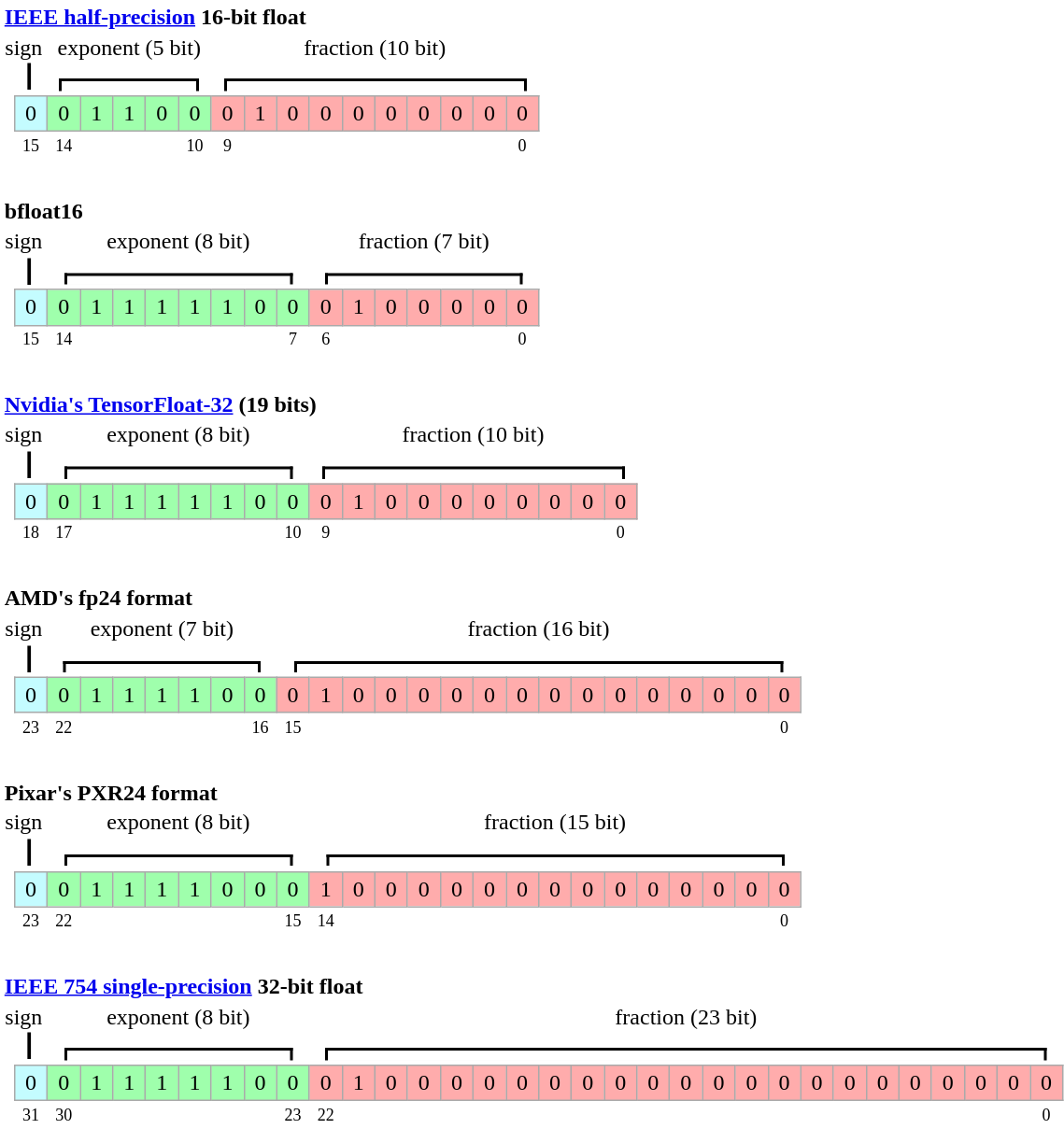<table class="wikitable" style="text-align:center; border-width:0; background:#FFFFFF;">
<tr>
<td style="border-width:0; background:#FFFFFF; text-align:left" colspan="17"><strong><a href='#'>IEEE half-precision</a> 16-bit float</strong></td>
</tr>
<tr style="line-height:70%;">
<td style="border-width:0; background:#FFFFFF;" colspan="2">sign</td>
<td style="border-width:0; background:#FFFFFF;" colspan="5">exponent (5 bit)</td>
<td style="border-width:0; background:#FFFFFF;" colspan="10">fraction (10 bit)</td>
</tr>
<tr style="line-height:70%;">
<td style="border-width:0; background:#FFFFFF;" colspan="2">  ┃</td>
<td style="border-width:0; background:#FFFFFF;" colspan="5"><br><table class="wikitable" style="border-width:0; margin:0 auto; width:90%; display:table;">
<tr>
<td style="border:2px solid black; border-bottom:0; background:#FFFFFF;"></td>
</tr>
</table>
</td>
<td style="border-width:0; background:#FFFFFF;" colspan="10"><br><table class="wikitable" style="border-width:0; margin:0 auto; width:95%; display:table;">
<tr>
<td style="border:2px solid black; border-bottom:0; background:#FFFFFF;"></td>
</tr>
</table>
</td>
</tr>
<tr>
<td style="border-width:0; background:#FFFFFF;"></td>
<td style="background:#C4FCFF;"> 0 </td>
<td style="background:#9FFFAC;"> 0 </td>
<td style="background:#9FFFAC;"> 1 </td>
<td style="background:#9FFFAC;"> 1 </td>
<td style="background:#9FFFAC;"> 0 </td>
<td style="background:#9FFFAC;"> 0 </td>
<td style="background:#FFACAC;"> 0 </td>
<td style="background:#FFACAC;"> 1 </td>
<td style="background:#FFACAC;"> 0 </td>
<td style="background:#FFACAC;"> 0 </td>
<td style="background:#FFACAC;"> 0 </td>
<td style="background:#FFACAC;"> 0 </td>
<td style="background:#FFACAC;"> 0 </td>
<td style="background:#FFACAC;"> 0 </td>
<td style="background:#FFACAC;"> 0 </td>
<td style="background:#FFACAC;"> 0 </td>
</tr>
<tr style="font-size:9pt;">
<td style="border-width:0; background:#FFFFFF;"></td>
<td style="border-width:0; background:#FFFFFF;">15</td>
<td style="border-width:0; background:#FFFFFF;">14</td>
<td style="border-width:0; background:#FFFFFF;" colspan="3"></td>
<td style="border-width:0; background:#FFFFFF;">10</td>
<td style="border-width:0; background:#FFFFFF;">9</td>
<td style="border-width:0; background:#FFFFFF;" colspan="8"></td>
<td style="border-width:0; background:#FFFFFF;">0</td>
</tr>
<tr>
<td style="border-width:0; background:#FFFFFF;"> </td>
</tr>
<tr>
<td style="border-width:0; background:#FFFFFF; text-align:left" colspan="17"><strong>bfloat16</strong></td>
</tr>
<tr style="line-height:70%;">
<td style="border-width:0; background:#FFFFFF;" colspan="2">sign</td>
<td style="border-width:0; background:#FFFFFF;" colspan="8">exponent (8 bit)</td>
<td style="border-width:0; background:#FFFFFF;" colspan="7">fraction (7 bit)</td>
</tr>
<tr style="line-height:70%;">
<td style="border-width:0; background:#FFFFFF;" colspan="2">  ┃</td>
<td style="border-width:0; background:#FFFFFF;" colspan="8"><br><table class="wikitable" style="border-width:0; margin:0 auto; width:90%; display:table;">
<tr>
<td style="border:2px solid black; border-bottom:0; background:#FFFFFF;"></td>
</tr>
</table>
</td>
<td style="border-width:0; background:#FFFFFF;" colspan="7"><br><table class="wikitable" style="border-width:0; margin:0 auto; width:90%; display:table;">
<tr>
<td style="border:2px solid black; border-bottom:0; background:#FFFFFF;"></td>
</tr>
</table>
</td>
</tr>
<tr>
<td style="border-width:0; background:#FFFFFF;"></td>
<td style="background:#C4FCFF;"> 0 </td>
<td style="background:#9FFFAC;"> 0 </td>
<td style="background:#9FFFAC;"> 1 </td>
<td style="background:#9FFFAC;"> 1 </td>
<td style="background:#9FFFAC;"> 1 </td>
<td style="background:#9FFFAC;"> 1 </td>
<td style="background:#9FFFAC;"> 1 </td>
<td style="background:#9FFFAC;"> 0 </td>
<td style="background:#9FFFAC;"> 0 </td>
<td style="background:#FFACAC;"> 0 </td>
<td style="background:#FFACAC;"> 1 </td>
<td style="background:#FFACAC;"> 0 </td>
<td style="background:#FFACAC;"> 0 </td>
<td style="background:#FFACAC;"> 0 </td>
<td style="background:#FFACAC;"> 0 </td>
<td style="background:#FFACAC;"> 0 </td>
</tr>
<tr style="font-size:9pt;">
<td style="border-width:0; background:#FFFFFF;"></td>
<td style="border-width:0; background:#FFFFFF;">15</td>
<td style="border-width:0; background:#FFFFFF;">14</td>
<td style="border-width:0; background:#FFFFFF;" colspan="6"></td>
<td style="border-width:0; background:#FFFFFF;">7</td>
<td style="border-width:0; background:#FFFFFF;">6</td>
<td style="border-width:0; background:#FFFFFF;" colspan="5"></td>
<td style="border-width:0; background:#FFFFFF;">0</td>
</tr>
<tr>
<td style="border-width:0; background:#FFFFFF;"> </td>
</tr>
<tr>
<td style="border-width:0; background:#FFFFFF; text-align:left" colspan="20"><strong><a href='#'>Nvidia's TensorFloat-32</a> (19 bits)</strong></td>
</tr>
<tr style="line-height:70%;">
<td style="border-width:0; background:#FFFFFF;" colspan="2">sign</td>
<td style="border-width:0; background:#FFFFFF;" colspan="8">exponent (8 bit)</td>
<td style="border-width:0; background:#FFFFFF;" colspan="10">fraction (10 bit)</td>
</tr>
<tr style="line-height:70%;">
<td style="border-width:0; background:#FFFFFF;" colspan="2">  ┃</td>
<td style="border-width:0; background:#FFFFFF;" colspan="8"><br><table class="wikitable" style="border-width:0; margin:0 auto; width:90%; display:table;">
<tr>
<td style="border:2px solid black; border-bottom:0; background:#FFFFFF;"></td>
</tr>
</table>
</td>
<td style="border-width:0; background:#FFFFFF;" colspan="10"><br><table class="wikitable" style="border-width:0; margin:0 auto; width:95%; display:table;">
<tr>
<td style="border:2px solid black; border-bottom:0; background:#FFFFFF;"></td>
</tr>
</table>
</td>
</tr>
<tr>
<td style="border-width:0; background:#FFFFFF;"></td>
<td style="background:#C4FCFF;"> 0 </td>
<td style="background:#9FFFAC;"> 0 </td>
<td style="background:#9FFFAC;"> 1 </td>
<td style="background:#9FFFAC;"> 1 </td>
<td style="background:#9FFFAC;"> 1 </td>
<td style="background:#9FFFAC;"> 1 </td>
<td style="background:#9FFFAC;"> 1 </td>
<td style="background:#9FFFAC;"> 0 </td>
<td style="background:#9FFFAC;"> 0 </td>
<td style="background:#FFACAC;"> 0 </td>
<td style="background:#FFACAC;"> 1 </td>
<td style="background:#FFACAC;"> 0 </td>
<td style="background:#FFACAC;"> 0 </td>
<td style="background:#FFACAC;"> 0 </td>
<td style="background:#FFACAC;"> 0 </td>
<td style="background:#FFACAC;"> 0 </td>
<td style="background:#FFACAC;"> 0 </td>
<td style="background:#FFACAC;"> 0 </td>
<td style="background:#FFACAC;"> 0 </td>
</tr>
<tr style="font-size:9pt;">
<td style="border-width:0; background:#FFFFFF;"></td>
<td style="border-width:0; background:#FFFFFF;">18</td>
<td style="border-width:0; background:#FFFFFF;">17</td>
<td style="border-width:0; background:#FFFFFF;" colspan="6"></td>
<td style="border-width:0; background:#FFFFFF;">10</td>
<td style="border-width:0; background:#FFFFFF;">9</td>
<td style="border-width:0; background:#FFFFFF;" colspan="8"></td>
<td style="border-width:0; background:#FFFFFF;">0</td>
</tr>
<tr>
<td style="border-width:0; background:#FFFFFF;"> </td>
</tr>
<tr>
<td style="border-width:0; background:#FFFFFF; text-align:left" colspan="25"><strong>AMD's fp24 format</strong></td>
</tr>
<tr style="line-height:70%;">
<td style="border-width:0; background:#FFFFFF;" colspan="2">sign</td>
<td style="border-width:0; background:#FFFFFF;" colspan="7">exponent (7 bit)</td>
<td style="border-width:0; background:#FFFFFF;" colspan="16">fraction (16 bit)</td>
</tr>
<tr style="line-height:70%;">
<td style="border-width:0; background:#FFFFFF;" colspan="2">  ┃</td>
<td style="border-width:0; background:#FFFFFF;" colspan="7"><br><table class="wikitable" style="border-width:0; margin:0 auto; width:90%; display:table;">
<tr>
<td style="border:2px solid black; border-bottom:0; background:#FFFFFF;"></td>
</tr>
</table>
</td>
<td style="border-width:0; background:#FFFFFF;" colspan="16"><br><table class="wikitable" style="border-width:0; margin:0 auto; width:95%; display:table;">
<tr>
<td style="border:2px solid black; border-bottom:0; background:#FFFFFF;"></td>
</tr>
</table>
</td>
</tr>
<tr>
<td style="border-width:0; background:#FFFFFF;"></td>
<td style="background:#C4FCFF;"> 0 </td>
<td style="background:#9FFFAC;"> 0 </td>
<td style="background:#9FFFAC;"> 1 </td>
<td style="background:#9FFFAC;"> 1 </td>
<td style="background:#9FFFAC;"> 1 </td>
<td style="background:#9FFFAC;"> 1 </td>
<td style="background:#9FFFAC;"> 0 </td>
<td style="background:#9FFFAC;"> 0 </td>
<td style="background:#FFACAC;"> 0 </td>
<td style="background:#FFACAC;"> 1 </td>
<td style="background:#FFACAC;"> 0 </td>
<td style="background:#FFACAC;"> 0 </td>
<td style="background:#FFACAC;"> 0 </td>
<td style="background:#FFACAC;"> 0 </td>
<td style="background:#FFACAC;"> 0 </td>
<td style="background:#FFACAC;"> 0 </td>
<td style="background:#FFACAC;"> 0 </td>
<td style="background:#FFACAC;"> 0 </td>
<td style="background:#FFACAC;"> 0 </td>
<td style="background:#FFACAC;"> 0 </td>
<td style="background:#FFACAC;"> 0 </td>
<td style="background:#FFACAC;"> 0 </td>
<td style="background:#FFACAC;"> 0 </td>
<td style="background:#FFACAC;"> 0 </td>
</tr>
<tr style="font-size:9pt;">
<td style="border-width:0; background:#FFFFFF;"></td>
<td style="border-width:0; background:#FFFFFF;">23</td>
<td style="border-width:0; background:#FFFFFF;">22</td>
<td style="border-width:0; background:#FFFFFF;" colspan="5"></td>
<td style="border-width:0; background:#FFFFFF;">16</td>
<td style="border-width:0; background:#FFFFFF;">15</td>
<td style="border-width:0; background:#FFFFFF;" colspan="14"></td>
<td style="border-width:0; background:#FFFFFF;">0</td>
</tr>
<tr>
<td style="border-width:0; background:#FFFFFF;"> </td>
</tr>
<tr>
<td style="border-width:0; background:#FFFFFF; text-align:left" colspan="25"><strong>Pixar's PXR24 format</strong></td>
</tr>
<tr style="line-height:70%;">
<td style="border-width:0; background:#FFFFFF;" colspan="2">sign</td>
<td style="border-width:0; background:#FFFFFF;" colspan="8">exponent (8 bit)</td>
<td style="border-width:0; background:#FFFFFF;" colspan="15">fraction (15 bit)</td>
</tr>
<tr style="line-height:70%;">
<td style="border-width:0; background:#FFFFFF;" colspan="2">  ┃</td>
<td style="border-width:0; background:#FFFFFF;" colspan="8"><br><table class="wikitable" style="border-width:0; margin:0 auto; width:90%; display:table;">
<tr>
<td style="border:2px solid black; border-bottom:0; background:#FFFFFF;"></td>
</tr>
</table>
</td>
<td style="border-width:0; background:#FFFFFF;" colspan="15"><br><table class="wikitable" style="border-width:0; margin:0 auto; width:95%; display:table;">
<tr>
<td style="border:2px solid black; border-bottom:0; background:#FFFFFF;"></td>
</tr>
</table>
</td>
</tr>
<tr>
<td style="border-width:0; background:#FFFFFF;"></td>
<td style="background:#C4FCFF;"> 0 </td>
<td style="background:#9FFFAC;"> 0 </td>
<td style="background:#9FFFAC;"> 1 </td>
<td style="background:#9FFFAC;"> 1 </td>
<td style="background:#9FFFAC;"> 1 </td>
<td style="background:#9FFFAC;"> 1 </td>
<td style="background:#9FFFAC;"> 0 </td>
<td style="background:#9FFFAC;"> 0 </td>
<td style="background:#9FFFAC;"> 0 </td>
<td style="background:#FFACAC;"> 1 </td>
<td style="background:#FFACAC;"> 0 </td>
<td style="background:#FFACAC;"> 0 </td>
<td style="background:#FFACAC;"> 0 </td>
<td style="background:#FFACAC;"> 0 </td>
<td style="background:#FFACAC;"> 0 </td>
<td style="background:#FFACAC;"> 0 </td>
<td style="background:#FFACAC;"> 0 </td>
<td style="background:#FFACAC;"> 0 </td>
<td style="background:#FFACAC;"> 0 </td>
<td style="background:#FFACAC;"> 0 </td>
<td style="background:#FFACAC;"> 0 </td>
<td style="background:#FFACAC;"> 0 </td>
<td style="background:#FFACAC;"> 0 </td>
<td style="background:#FFACAC;"> 0 </td>
</tr>
<tr style="font-size:9pt;">
<td style="border-width:0; background:#FFFFFF;"></td>
<td style="border-width:0; background:#FFFFFF;">23</td>
<td style="border-width:0; background:#FFFFFF;">22</td>
<td style="border-width:0; background:#FFFFFF;" colspan="6"></td>
<td style="border-width:0; background:#FFFFFF;">15</td>
<td style="border-width:0; background:#FFFFFF;">14</td>
<td style="border-width:0; background:#FFFFFF;" colspan="13"></td>
<td style="border-width:0; background:#FFFFFF;">0</td>
</tr>
<tr>
<td style="border-width:0; background:#FFFFFF;"> </td>
</tr>
<tr>
<td style="border-width:0; background:#FFFFFF; text-align:left" colspan="33"><strong><a href='#'>IEEE 754 single-precision</a> 32-bit float</strong></td>
</tr>
<tr style="line-height:70%;">
<td style="border-width:0; background:#FFFFFF;" colspan="2">sign</td>
<td style="border-width:0; background:#FFFFFF;" colspan="8">exponent (8 bit)</td>
<td style="border-width:0; background:#FFFFFF;" colspan="23">fraction (23 bit)</td>
</tr>
<tr style="line-height:70%;">
<td style="border-width:0; background:#FFFFFF;" colspan="2">  ┃</td>
<td style="border-width:0; background:#FFFFFF;" colspan="8"><br><table class="wikitable" style="border-width:0; margin:0 auto; width:90%; display:table;">
<tr>
<td style="border:2px solid black; border-bottom:0; background:#FFFFFF;"></td>
</tr>
</table>
</td>
<td style="border-width:0; background:#FFFFFF;" colspan="23"><br><table class="wikitable" style="border-width:0; margin:0 auto; width:97%; display:table;">
<tr>
<td style="border:2px solid black; border-bottom:0; background:#FFFFFF;"></td>
</tr>
</table>
</td>
</tr>
<tr>
<td style="border-width:0; background:#FFFFFF;"></td>
<td style="background:#C4FCFF;"> 0 </td>
<td style="background:#9FFFAC;"> 0 </td>
<td style="background:#9FFFAC;"> 1 </td>
<td style="background:#9FFFAC;"> 1 </td>
<td style="background:#9FFFAC;"> 1 </td>
<td style="background:#9FFFAC;"> 1 </td>
<td style="background:#9FFFAC;"> 1 </td>
<td style="background:#9FFFAC;"> 0 </td>
<td style="background:#9FFFAC;"> 0 </td>
<td style="background:#FFACAC;"> 0 </td>
<td style="background:#FFACAC;"> 1 </td>
<td style="background:#FFACAC;"> 0 </td>
<td style="background:#FFACAC;"> 0 </td>
<td style="background:#FFACAC;"> 0 </td>
<td style="background:#FFACAC;"> 0 </td>
<td style="background:#FFACAC;"> 0 </td>
<td style="background:#FFACAC;"> 0 </td>
<td style="background:#FFACAC;"> 0 </td>
<td style="background:#FFACAC;"> 0 </td>
<td style="background:#FFACAC;"> 0 </td>
<td style="background:#FFACAC;"> 0 </td>
<td style="background:#FFACAC;"> 0 </td>
<td style="background:#FFACAC;"> 0 </td>
<td style="background:#FFACAC;"> 0 </td>
<td style="background:#FFACAC;"> 0 </td>
<td style="background:#FFACAC;"> 0 </td>
<td style="background:#FFACAC;"> 0 </td>
<td style="background:#FFACAC;"> 0 </td>
<td style="background:#FFACAC;"> 0 </td>
<td style="background:#FFACAC;"> 0 </td>
<td style="background:#FFACAC;"> 0 </td>
<td style="background:#FFACAC;"> 0 </td>
</tr>
<tr style="font-size:9pt;">
<td style="border-width:0; background:#FFFFFF;"></td>
<td style="border-width:0; background:#FFFFFF;">31</td>
<td style="border-width:0; background:#FFFFFF;">30</td>
<td style="border-width:0; background:#FFFFFF;" colspan="6"></td>
<td style="border-width:0; background:#FFFFFF;">23</td>
<td style="border-width:0; background:#FFFFFF;">22</td>
<td style="border-width:0; background:#FFFFFF;" colspan="21"></td>
<td style="border-width:0; background:#FFFFFF;">0</td>
</tr>
</table>
